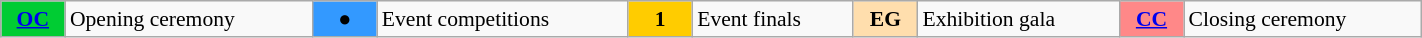<table class=wikitable style="margin:0.5em auto; font-size:90%; position:relative; width:75%;">
<tr>
<td style="width:2.5em; background:#00cc33; text-align:center"><strong><a href='#'>OC</a></strong></td>
<td>Opening ceremony</td>
<td style="width:2.5em; background:#3399ff; text-align:center">●</td>
<td>Event competitions</td>
<td style="width:2.5em; background:#ffcc00; text-align:center"><strong>1</strong></td>
<td>Event finals</td>
<td style="width:2.5em; background:#ffdead; text-align:center"><strong>EG</strong></td>
<td>Exhibition gala</td>
<td style="width:2.5em; background:#FF8888; text-align:center"><strong><a href='#'>CC</a></strong></td>
<td>Closing ceremony</td>
</tr>
</table>
